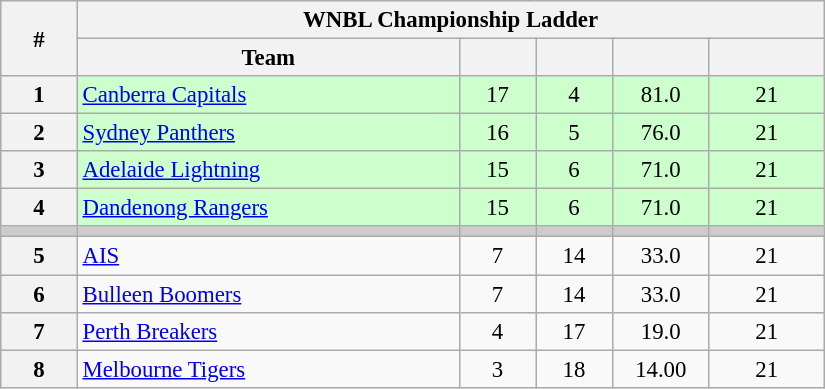<table class="wikitable" width="43.5%" style="font-size:95%; text-align:center">
<tr>
<th width="5%" rowspan=2>#</th>
<th colspan="6" align="center"><strong>WNBL Championship Ladder</strong></th>
</tr>
<tr>
<th width="25%">Team</th>
<th width="5%"></th>
<th width="5%"></th>
<th width="5%"></th>
<th width="7.5%"></th>
</tr>
<tr style="background-color:#CCFFCC">
<th>1</th>
<td style="text-align:left;"><a href='#'>Canberra Capitals</a></td>
<td>17</td>
<td>4</td>
<td>81.0</td>
<td>21</td>
</tr>
<tr style="background-color:#CCFFCC">
<th>2</th>
<td style="text-align:left;"><a href='#'>Sydney Panthers</a></td>
<td>16</td>
<td>5</td>
<td>76.0</td>
<td>21</td>
</tr>
<tr style="background-color:#CCFFCC">
<th>3</th>
<td style="text-align:left;"><a href='#'>Adelaide Lightning</a></td>
<td>15</td>
<td>6</td>
<td>71.0</td>
<td>21</td>
</tr>
<tr style="background-color:#CCFFCC">
<th>4</th>
<td style="text-align:left;"><a href='#'>Dandenong Rangers</a></td>
<td>15</td>
<td>6</td>
<td>71.0</td>
<td>21</td>
</tr>
<tr style="background-color:#cccccc;">
<td></td>
<td></td>
<td></td>
<td></td>
<td></td>
<td></td>
</tr>
<tr>
<th>5</th>
<td style="text-align:left;"><a href='#'>AIS</a></td>
<td>7</td>
<td>14</td>
<td>33.0</td>
<td>21</td>
</tr>
<tr>
<th>6</th>
<td style="text-align:left;"><a href='#'>Bulleen Boomers</a></td>
<td>7</td>
<td>14</td>
<td>33.0</td>
<td>21</td>
</tr>
<tr>
<th>7</th>
<td style="text-align:left;"><a href='#'>Perth Breakers</a></td>
<td>4</td>
<td>17</td>
<td>19.0</td>
<td>21</td>
</tr>
<tr>
<th>8</th>
<td style="text-align:left;"><a href='#'>Melbourne Tigers</a></td>
<td>3</td>
<td>18</td>
<td>14.00</td>
<td>21</td>
</tr>
</table>
